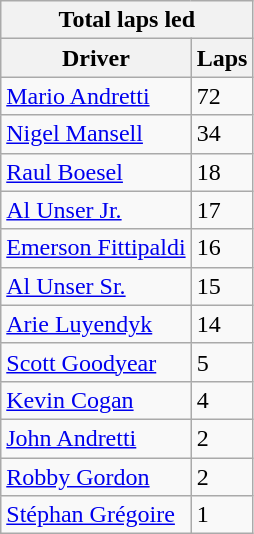<table class="wikitable">
<tr>
<th colspan=2>Total laps led</th>
</tr>
<tr>
<th>Driver</th>
<th>Laps</th>
</tr>
<tr>
<td><a href='#'>Mario Andretti</a></td>
<td>72</td>
</tr>
<tr>
<td><a href='#'>Nigel Mansell</a></td>
<td>34</td>
</tr>
<tr>
<td><a href='#'>Raul Boesel</a></td>
<td>18</td>
</tr>
<tr>
<td><a href='#'>Al Unser Jr.</a></td>
<td>17</td>
</tr>
<tr>
<td><a href='#'>Emerson Fittipaldi</a></td>
<td>16</td>
</tr>
<tr>
<td><a href='#'>Al Unser Sr.</a></td>
<td>15</td>
</tr>
<tr>
<td><a href='#'>Arie Luyendyk</a></td>
<td>14</td>
</tr>
<tr>
<td><a href='#'>Scott Goodyear</a></td>
<td>5</td>
</tr>
<tr>
<td><a href='#'>Kevin Cogan</a></td>
<td>4</td>
</tr>
<tr>
<td><a href='#'>John Andretti</a></td>
<td>2</td>
</tr>
<tr>
<td><a href='#'>Robby Gordon</a></td>
<td>2</td>
</tr>
<tr>
<td><a href='#'>Stéphan Grégoire</a></td>
<td>1</td>
</tr>
</table>
